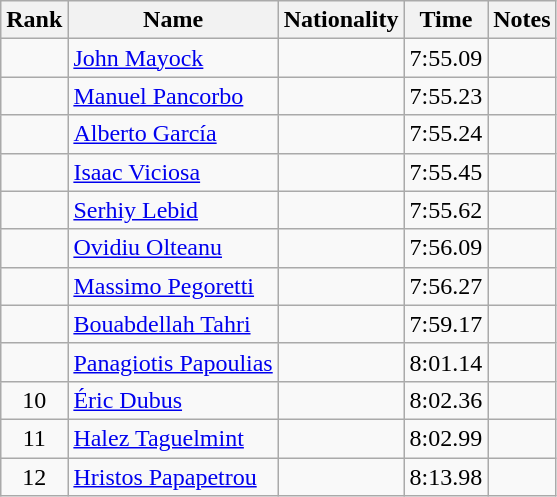<table class="wikitable sortable" style="text-align:center">
<tr>
<th>Rank</th>
<th>Name</th>
<th>Nationality</th>
<th>Time</th>
<th>Notes</th>
</tr>
<tr>
<td></td>
<td align="left"><a href='#'>John Mayock</a></td>
<td align=left></td>
<td>7:55.09</td>
<td></td>
</tr>
<tr>
<td></td>
<td align="left"><a href='#'>Manuel Pancorbo</a></td>
<td align=left></td>
<td>7:55.23</td>
<td></td>
</tr>
<tr>
<td></td>
<td align="left"><a href='#'>Alberto García</a></td>
<td align=left></td>
<td>7:55.24</td>
<td></td>
</tr>
<tr>
<td></td>
<td align="left"><a href='#'>Isaac Viciosa</a></td>
<td align=left></td>
<td>7:55.45</td>
<td></td>
</tr>
<tr>
<td></td>
<td align="left"><a href='#'>Serhiy Lebid</a></td>
<td align=left></td>
<td>7:55.62</td>
<td></td>
</tr>
<tr>
<td></td>
<td align="left"><a href='#'>Ovidiu Olteanu</a></td>
<td align=left></td>
<td>7:56.09</td>
<td></td>
</tr>
<tr>
<td></td>
<td align="left"><a href='#'>Massimo Pegoretti</a></td>
<td align=left></td>
<td>7:56.27</td>
<td></td>
</tr>
<tr>
<td></td>
<td align="left"><a href='#'>Bouabdellah Tahri</a></td>
<td align=left></td>
<td>7:59.17</td>
<td></td>
</tr>
<tr>
<td></td>
<td align="left"><a href='#'>Panagiotis Papoulias</a></td>
<td align=left></td>
<td>8:01.14</td>
<td></td>
</tr>
<tr>
<td>10</td>
<td align="left"><a href='#'>Éric Dubus</a></td>
<td align=left></td>
<td>8:02.36</td>
<td></td>
</tr>
<tr>
<td>11</td>
<td align="left"><a href='#'>Halez Taguelmint</a></td>
<td align=left></td>
<td>8:02.99</td>
<td></td>
</tr>
<tr>
<td>12</td>
<td align="left"><a href='#'>Hristos Papapetrou</a></td>
<td align=left></td>
<td>8:13.98</td>
<td></td>
</tr>
</table>
